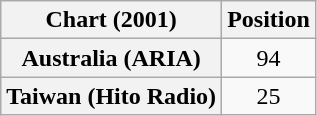<table class="wikitable plainrowheaders" style="text-align:center">
<tr>
<th>Chart (2001)</th>
<th>Position</th>
</tr>
<tr>
<th scope="row">Australia (ARIA)</th>
<td>94</td>
</tr>
<tr>
<th scope="row">Taiwan (Hito Radio)</th>
<td>25</td>
</tr>
</table>
